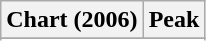<table class="wikitable plainrowheaders sortable" style="text-align:center">
<tr>
<th scope="col">Chart (2006)</th>
<th scope="col">Peak</th>
</tr>
<tr>
</tr>
<tr>
</tr>
<tr>
</tr>
<tr>
</tr>
<tr>
</tr>
<tr>
</tr>
<tr>
</tr>
<tr>
</tr>
</table>
